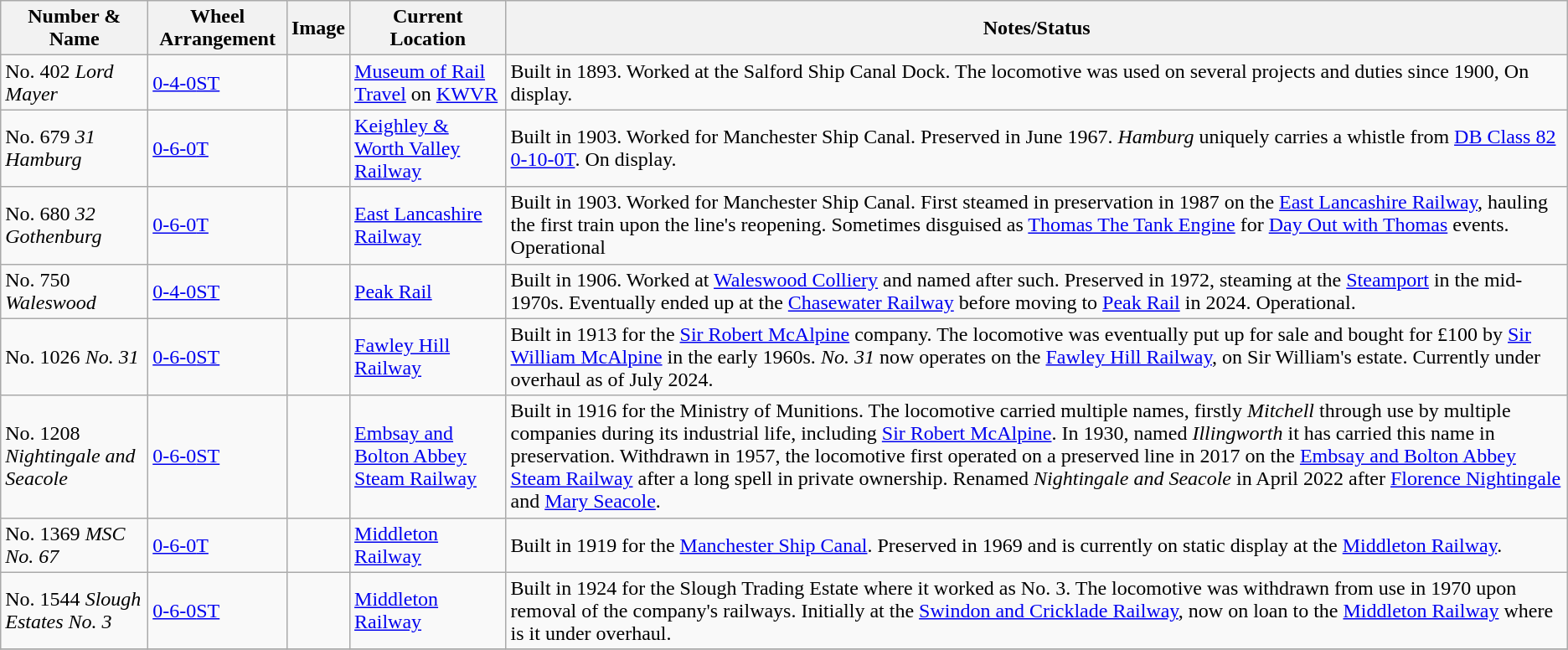<table class="wikitable sortable">
<tr>
<th>Number & Name</th>
<th>Wheel Arrangement</th>
<th class="unsortable">Image</th>
<th>Current Location</th>
<th>Notes/Status</th>
</tr>
<tr>
<td>No. 402 <em>Lord Mayer</em></td>
<td><a href='#'>0-4-0</a><a href='#'>ST</a></td>
<td></td>
<td><a href='#'>Museum of Rail Travel</a> on <a href='#'>KWVR</a></td>
<td>Built in 1893. Worked at the Salford Ship Canal Dock. The locomotive was used on several projects and duties since 1900,  On display.</td>
</tr>
<tr>
<td>No. 679 <em>31 Hamburg</em></td>
<td><a href='#'>0-6-0</a><a href='#'>T</a></td>
<td></td>
<td><a href='#'>Keighley & Worth Valley Railway</a></td>
<td>Built in 1903. Worked for Manchester Ship Canal. Preserved in June 1967. <em>Hamburg</em> uniquely carries a whistle from <a href='#'>DB Class 82</a> <a href='#'>0-10-0</a><a href='#'>T</a>. On display.</td>
</tr>
<tr>
<td>No. 680 <em>32 Gothenburg</em></td>
<td><a href='#'>0-6-0</a><a href='#'>T</a></td>
<td></td>
<td><a href='#'>East Lancashire Railway</a></td>
<td>Built in 1903. Worked for Manchester Ship Canal. First steamed in preservation in 1987 on the <a href='#'>East Lancashire Railway</a>, hauling the first train upon the line's reopening. Sometimes disguised as <a href='#'>Thomas The Tank Engine</a> for <a href='#'>Day Out with Thomas</a> events. Operational</td>
</tr>
<tr>
<td>No. 750 <em>Waleswood</em></td>
<td><a href='#'>0-4-0</a><a href='#'>ST</a></td>
<td></td>
<td><a href='#'>Peak Rail</a></td>
<td>Built in 1906. Worked at <a href='#'>Waleswood Colliery</a> and named after such. Preserved in 1972, steaming at the <a href='#'>Steamport</a> in the mid-1970s. Eventually ended up at the <a href='#'>Chasewater Railway</a> before moving to <a href='#'>Peak Rail</a> in 2024. Operational.</td>
</tr>
<tr>
<td>No. 1026 <em>No. 31</em></td>
<td><a href='#'>0-6-0</a><a href='#'>ST</a></td>
<td></td>
<td><a href='#'>Fawley Hill Railway</a></td>
<td>Built in 1913 for the <a href='#'>Sir Robert McAlpine</a> company. The locomotive was eventually put up for sale and bought for £100 by <a href='#'>Sir William McAlpine</a> in the early 1960s. <em>No. 31</em> now operates on the <a href='#'>Fawley Hill Railway</a>, on Sir William's estate. Currently under overhaul as of July 2024.</td>
</tr>
<tr>
<td>No. 1208 <em>Nightingale and Seacole</em></td>
<td><a href='#'>0-6-0</a><a href='#'>ST</a></td>
<td></td>
<td><a href='#'>Embsay and Bolton Abbey Steam Railway</a></td>
<td>Built in 1916 for the Ministry of Munitions. The locomotive carried multiple names, firstly <em>Mitchell</em> through use by multiple companies during its industrial life, including <a href='#'>Sir Robert McAlpine</a>. In 1930, named <em>Illingworth</em> it has carried this name in preservation. Withdrawn in 1957, the locomotive first operated on a preserved line in 2017 on the <a href='#'>Embsay and Bolton Abbey Steam Railway</a> after a long spell in private ownership. Renamed <em>Nightingale and Seacole</em> in April 2022 after <a href='#'>Florence Nightingale</a> and <a href='#'>Mary Seacole</a>.</td>
</tr>
<tr>
<td>No. 1369 <em>MSC No. 67</em></td>
<td><a href='#'>0-6-0</a><a href='#'>T</a></td>
<td></td>
<td><a href='#'>Middleton Railway</a></td>
<td>Built in 1919 for the <a href='#'>Manchester Ship Canal</a>. Preserved in 1969 and is currently on static display at the <a href='#'>Middleton Railway</a>.</td>
</tr>
<tr>
<td>No. 1544 <em>Slough Estates No. 3</em></td>
<td><a href='#'>0-6-0</a><a href='#'>ST</a></td>
<td></td>
<td><a href='#'>Middleton Railway</a></td>
<td>Built in 1924 for the Slough Trading Estate where it worked as No. 3. The locomotive was withdrawn from use in 1970 upon removal of the company's railways. Initially at the <a href='#'>Swindon and Cricklade Railway</a>, now on loan to the <a href='#'>Middleton Railway</a> where is it under overhaul.</td>
</tr>
<tr>
</tr>
</table>
